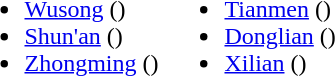<table>
<tr>
<td valign="top"><br><ul><li><a href='#'>Wusong</a> ()</li><li><a href='#'>Shun'an</a> ()</li><li><a href='#'>Zhongming</a> ()</li></ul></td>
<td valign="top"><br><ul><li><a href='#'>Tianmen</a> ()</li><li><a href='#'>Donglian</a> ()</li><li><a href='#'>Xilian</a> ()</li></ul></td>
</tr>
</table>
